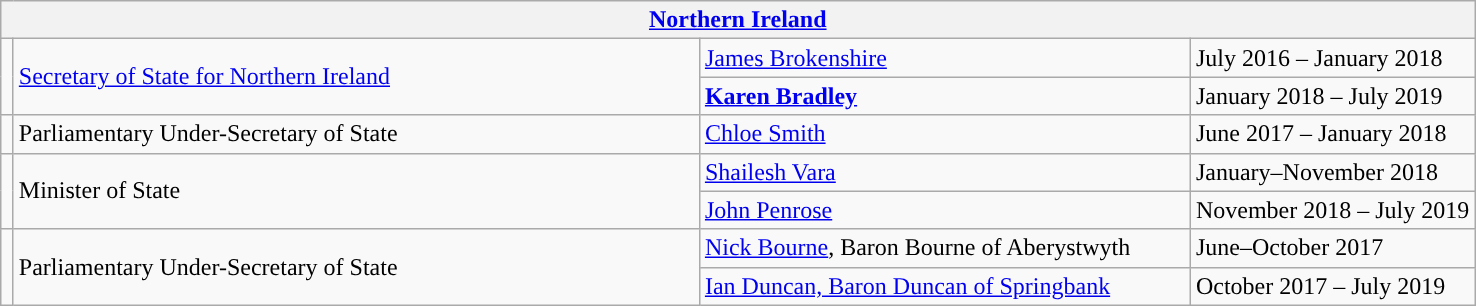<table class="wikitable">
<tr>
<th colspan="4"><a href='#'>Northern Ireland</a></th>
</tr>
<tr>
<td rowspan="2" style="width: 1px; background: "></td>
<td rowspan="2" style="width: 450px;"><a href='#'>Secretary of State for Northern Ireland</a></td>
<td style="width: 320px;"><a href='#'>James Brokenshire</a></td>
<td>July 2016 – January 2018</td>
</tr>
<tr>
<td style="width: 320px;"><strong><a href='#'>Karen Bradley</a></strong></td>
<td>January 2018 – July 2019</td>
</tr>
<tr>
<td style="width: 1px; background: "></td>
<td>Parliamentary Under-Secretary of State</td>
<td><a href='#'>Chloe Smith</a> <br></td>
<td>June 2017 – January 2018</td>
</tr>
<tr>
<td rowspan="2" style="width: 1px; background: "></td>
<td rowspan="2">Minister of State</td>
<td><a href='#'>Shailesh Vara</a></td>
<td>January–November 2018</td>
</tr>
<tr>
<td><a href='#'>John Penrose</a></td>
<td>November 2018 – July 2019</td>
</tr>
<tr>
<td rowspan="2" style="width: 1px; background: "></td>
<td rowspan="2">Parliamentary Under-Secretary of State</td>
<td><a href='#'>Nick Bourne</a>, Baron Bourne of Aberystwyth<br></td>
<td>June–October 2017</td>
</tr>
<tr>
<td><a href='#'>Ian Duncan, Baron Duncan of Springbank</a></td>
<td>October 2017 – July 2019</td>
</tr>
</table>
